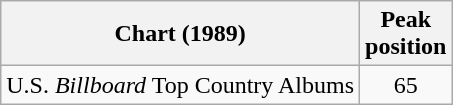<table class="wikitable">
<tr>
<th>Chart (1989)</th>
<th>Peak<br>position</th>
</tr>
<tr>
<td>U.S. <em>Billboard</em> Top Country Albums</td>
<td align="center">65</td>
</tr>
</table>
